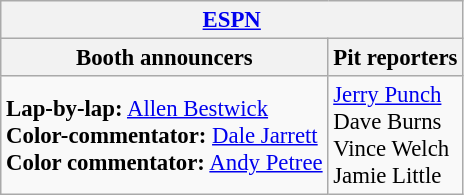<table class="wikitable" style="font-size: 95%;">
<tr>
<th colspan="2"><a href='#'>ESPN</a></th>
</tr>
<tr>
<th>Booth announcers</th>
<th>Pit reporters</th>
</tr>
<tr>
<td><strong>Lap-by-lap:</strong> <a href='#'>Allen Bestwick</a><br><strong>Color-commentator:</strong> <a href='#'>Dale Jarrett</a><br><strong>Color commentator:</strong> <a href='#'>Andy Petree</a></td>
<td><a href='#'>Jerry Punch</a><br>Dave Burns<br>Vince Welch<br>Jamie Little</td>
</tr>
</table>
